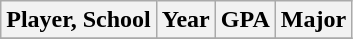<table class="wikitable">
<tr>
<th>Player, School</th>
<th>Year</th>
<th>GPA</th>
<th>Major</th>
</tr>
<tr>
</tr>
</table>
